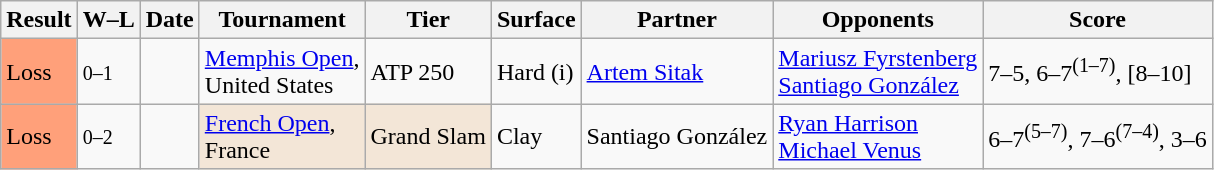<table class="sortable wikitable">
<tr>
<th>Result</th>
<th class="unsortable">W–L</th>
<th>Date</th>
<th>Tournament</th>
<th>Tier</th>
<th>Surface</th>
<th>Partner</th>
<th>Opponents</th>
<th class="unsortable">Score</th>
</tr>
<tr>
<td bgcolor=FFA07A>Loss</td>
<td><small>0–1</small></td>
<td><a href='#'></a></td>
<td><a href='#'>Memphis Open</a>,<br> United States</td>
<td>ATP 250</td>
<td>Hard (i)</td>
<td> <a href='#'>Artem Sitak</a></td>
<td> <a href='#'>Mariusz Fyrstenberg</a><br> <a href='#'>Santiago González</a></td>
<td>7–5, 6–7<sup>(1–7)</sup>, [8–10]</td>
</tr>
<tr>
<td bgcolor=FFA07A>Loss</td>
<td><small>0–2</small></td>
<td><a href='#'></a></td>
<td style="background:#F3E6D7;"><a href='#'>French Open</a>,<br> France</td>
<td style="background:#F3E6D7;">Grand Slam</td>
<td>Clay</td>
<td> Santiago González</td>
<td> <a href='#'>Ryan Harrison</a><br> <a href='#'>Michael Venus</a></td>
<td>6–7<sup>(5–7)</sup>, 7–6<sup>(7–4)</sup>, 3–6</td>
</tr>
</table>
